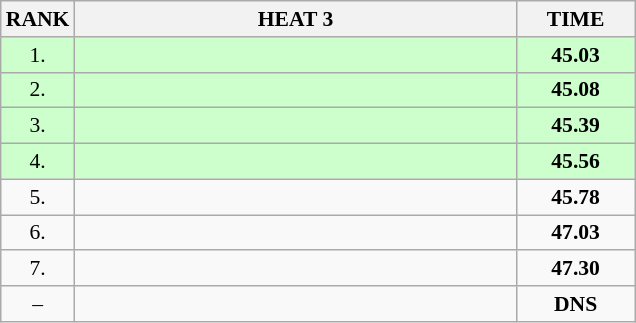<table class="wikitable" style="border-collapse: collapse; font-size: 90%;">
<tr>
<th>RANK</th>
<th style="width: 20em">HEAT 3</th>
<th style="width: 5em">TIME</th>
</tr>
<tr style="background:#ccffcc;">
<td align="center">1.</td>
<td></td>
<td align="center"><strong>45.03</strong></td>
</tr>
<tr style="background:#ccffcc;">
<td align="center">2.</td>
<td></td>
<td align="center"><strong>45.08</strong></td>
</tr>
<tr style="background:#ccffcc;">
<td align="center">3.</td>
<td></td>
<td align="center"><strong>45.39</strong></td>
</tr>
<tr style="background:#ccffcc;">
<td align="center">4.</td>
<td></td>
<td align="center"><strong>45.56</strong></td>
</tr>
<tr>
<td align="center">5.</td>
<td></td>
<td align="center"><strong>45.78</strong></td>
</tr>
<tr>
<td align="center">6.</td>
<td></td>
<td align="center"><strong>47.03</strong></td>
</tr>
<tr>
<td align="center">7.</td>
<td></td>
<td align="center"><strong>47.30</strong></td>
</tr>
<tr>
<td align="center">–</td>
<td></td>
<td align="center"><strong>DNS</strong></td>
</tr>
</table>
